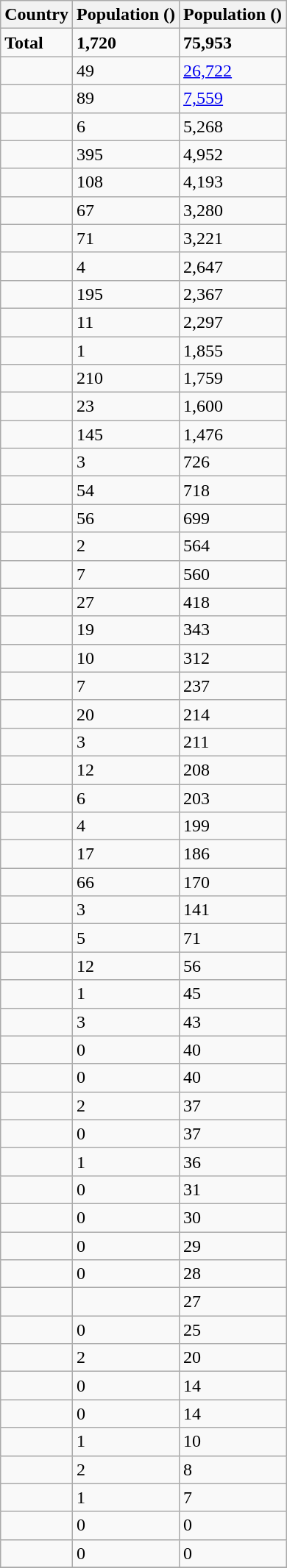<table class="wikitable sortable">
<tr>
<th>Country</th>
<th>Population ()</th>
<th>Population ()</th>
</tr>
<tr>
<td><strong>Total</strong></td>
<td><strong>1,720</strong></td>
<td><strong>75,953</strong></td>
</tr>
<tr>
<td></td>
<td>49</td>
<td><a href='#'>26,722</a></td>
</tr>
<tr>
<td></td>
<td>89</td>
<td><a href='#'>7,559</a></td>
</tr>
<tr>
<td></td>
<td>6</td>
<td>5,268</td>
</tr>
<tr>
<td></td>
<td>395</td>
<td>4,952</td>
</tr>
<tr>
<td></td>
<td>108</td>
<td>4,193</td>
</tr>
<tr>
<td></td>
<td>67</td>
<td>3,280</td>
</tr>
<tr>
<td></td>
<td>71</td>
<td>3,221</td>
</tr>
<tr>
<td></td>
<td>4</td>
<td>2,647</td>
</tr>
<tr>
<td></td>
<td>195</td>
<td>2,367</td>
</tr>
<tr>
<td></td>
<td>11</td>
<td>2,297</td>
</tr>
<tr>
<td></td>
<td>1</td>
<td>1,855</td>
</tr>
<tr>
<td></td>
<td>210</td>
<td>1,759</td>
</tr>
<tr>
<td></td>
<td>23</td>
<td>1,600</td>
</tr>
<tr>
<td></td>
<td>145</td>
<td>1,476</td>
</tr>
<tr>
<td></td>
<td>3</td>
<td>726</td>
</tr>
<tr>
<td></td>
<td>54</td>
<td>718</td>
</tr>
<tr>
<td></td>
<td>56</td>
<td>699</td>
</tr>
<tr>
<td></td>
<td>2</td>
<td>564</td>
</tr>
<tr>
<td></td>
<td>7</td>
<td>560</td>
</tr>
<tr>
<td></td>
<td>27</td>
<td>418</td>
</tr>
<tr>
<td></td>
<td>19</td>
<td>343</td>
</tr>
<tr>
<td></td>
<td>10</td>
<td>312</td>
</tr>
<tr>
<td></td>
<td>7</td>
<td>237</td>
</tr>
<tr>
<td></td>
<td>20</td>
<td>214</td>
</tr>
<tr>
<td></td>
<td>3</td>
<td>211</td>
</tr>
<tr>
<td></td>
<td>12</td>
<td>208</td>
</tr>
<tr>
<td></td>
<td>6</td>
<td>203</td>
</tr>
<tr>
<td></td>
<td>4</td>
<td>199</td>
</tr>
<tr>
<td></td>
<td>17</td>
<td>186</td>
</tr>
<tr>
<td></td>
<td>66</td>
<td>170</td>
</tr>
<tr>
<td></td>
<td>3</td>
<td>141</td>
</tr>
<tr>
<td></td>
<td>5</td>
<td>71</td>
</tr>
<tr>
<td></td>
<td>12</td>
<td>56</td>
</tr>
<tr>
<td></td>
<td>1</td>
<td>45</td>
</tr>
<tr>
<td></td>
<td>3</td>
<td>43</td>
</tr>
<tr>
<td></td>
<td>0</td>
<td>40</td>
</tr>
<tr>
<td></td>
<td>0</td>
<td>40</td>
</tr>
<tr>
<td></td>
<td>2</td>
<td>37</td>
</tr>
<tr>
<td></td>
<td>0</td>
<td>37</td>
</tr>
<tr>
<td></td>
<td>1</td>
<td>36</td>
</tr>
<tr>
<td></td>
<td>0</td>
<td>31</td>
</tr>
<tr>
<td></td>
<td>0</td>
<td>30</td>
</tr>
<tr>
<td></td>
<td>0</td>
<td>29</td>
</tr>
<tr>
<td></td>
<td>0</td>
<td>28</td>
</tr>
<tr>
<td></td>
<td></td>
<td>27</td>
</tr>
<tr>
<td></td>
<td>0</td>
<td>25</td>
</tr>
<tr>
<td></td>
<td>2</td>
<td>20</td>
</tr>
<tr>
<td></td>
<td>0</td>
<td>14</td>
</tr>
<tr>
<td></td>
<td>0</td>
<td>14</td>
</tr>
<tr>
<td></td>
<td>1</td>
<td>10</td>
</tr>
<tr>
<td></td>
<td>2</td>
<td>8</td>
</tr>
<tr>
<td></td>
<td>1</td>
<td>7</td>
</tr>
<tr>
<td></td>
<td>0</td>
<td>0</td>
</tr>
<tr>
<td></td>
<td>0</td>
<td>0</td>
</tr>
<tr>
</tr>
</table>
